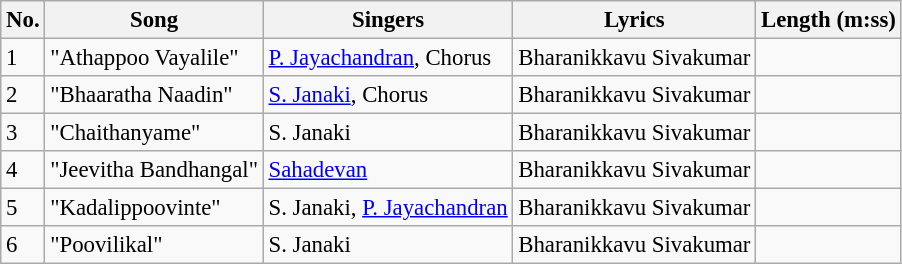<table class="wikitable" style="font-size:95%;">
<tr>
<th>No.</th>
<th>Song</th>
<th>Singers</th>
<th>Lyrics</th>
<th>Length (m:ss)</th>
</tr>
<tr>
<td>1</td>
<td>"Athappoo Vayalile"</td>
<td><a href='#'>P. Jayachandran</a>, Chorus</td>
<td>Bharanikkavu Sivakumar</td>
<td></td>
</tr>
<tr>
<td>2</td>
<td>"Bhaaratha Naadin"</td>
<td><a href='#'>S. Janaki</a>, Chorus</td>
<td>Bharanikkavu Sivakumar</td>
<td></td>
</tr>
<tr>
<td>3</td>
<td>"Chaithanyame"</td>
<td>S. Janaki</td>
<td>Bharanikkavu Sivakumar</td>
<td></td>
</tr>
<tr>
<td>4</td>
<td>"Jeevitha Bandhangal"</td>
<td><a href='#'>Sahadevan</a></td>
<td>Bharanikkavu Sivakumar</td>
<td></td>
</tr>
<tr>
<td>5</td>
<td>"Kadalippoovinte"</td>
<td>S. Janaki, <a href='#'>P. Jayachandran</a></td>
<td>Bharanikkavu Sivakumar</td>
<td></td>
</tr>
<tr>
<td>6</td>
<td>"Poovilikal"</td>
<td>S. Janaki</td>
<td>Bharanikkavu Sivakumar</td>
<td></td>
</tr>
</table>
